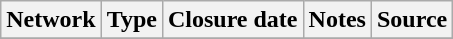<table class="wikitable sortable">
<tr>
<th>Network</th>
<th>Type</th>
<th>Closure date</th>
<th>Notes</th>
<th>Source</th>
</tr>
<tr>
</tr>
</table>
